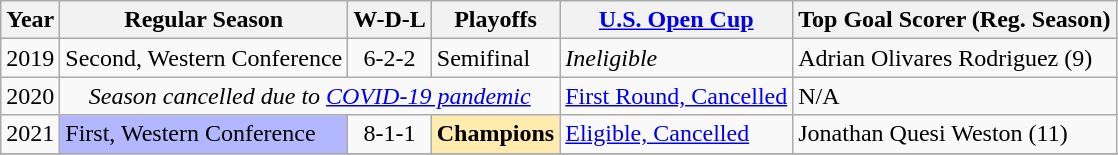<table class="wikitable">
<tr>
<th>Year</th>
<th>Regular Season</th>
<th>W-D-L</th>
<th>Playoffs</th>
<th><a href='#'>U.S. Open Cup</a></th>
<th>Top Goal Scorer (Reg. Season)</th>
</tr>
<tr>
<td>2019</td>
<td>Second, Western Conference</td>
<td style="text-align:center;">6-2-2</td>
<td>Semifinal</td>
<td><em>Ineligible</em></td>
<td>Adrian Olivares Rodriguez (9)</td>
</tr>
<tr>
<td>2020</td>
<td colspan="3" style="text-align:center;"><em>Season cancelled due to <a href='#'>COVID-19 pandemic</a></em></td>
<td><a href='#'>First Round, Cancelled</a></td>
<td>N/A</td>
</tr>
<tr>
<td>2021</td>
<td bgcolor="B3B7FF">First, Western Conference</td>
<td style="text-align:center;">8-1-1</td>
<td bgcolor="FFEBAD"><strong>Champions</strong></td>
<td><a href='#'>Eligible, Cancelled</a></td>
<td>Jonathan Quesi Weston (11)</td>
</tr>
<tr>
</tr>
</table>
